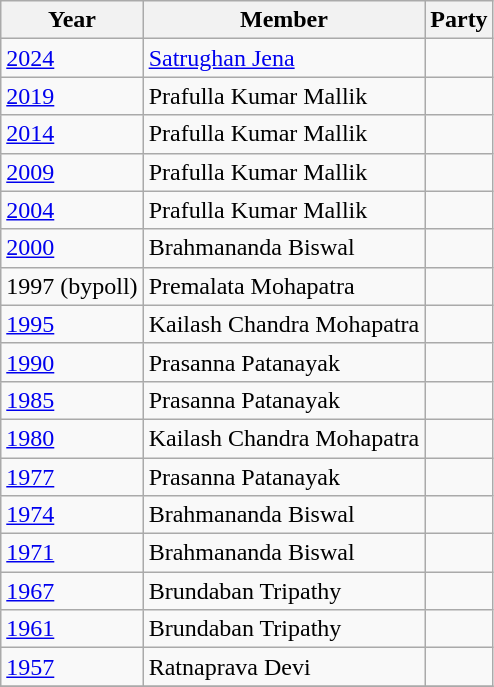<table class="wikitable sortable">
<tr>
<th>Year</th>
<th>Member</th>
<th colspan=2>Party</th>
</tr>
<tr>
<td><a href='#'>2024</a></td>
<td><a href='#'>Satrughan Jena</a></td>
<td></td>
</tr>
<tr>
<td><a href='#'>2019</a></td>
<td>Prafulla Kumar Mallik</td>
<td></td>
</tr>
<tr>
<td><a href='#'>2014</a></td>
<td>Prafulla Kumar Mallik</td>
<td></td>
</tr>
<tr>
<td><a href='#'>2009</a></td>
<td>Prafulla Kumar Mallik</td>
<td></td>
</tr>
<tr>
<td><a href='#'>2004</a></td>
<td>Prafulla Kumar Mallik</td>
<td></td>
</tr>
<tr>
<td><a href='#'>2000</a></td>
<td>Brahmananda Biswal</td>
<td></td>
</tr>
<tr>
<td>1997 (bypoll)</td>
<td>Premalata Mohapatra</td>
<td></td>
</tr>
<tr>
<td><a href='#'>1995</a></td>
<td>Kailash Chandra Mohapatra</td>
<td></td>
</tr>
<tr>
<td><a href='#'>1990</a></td>
<td>Prasanna Patanayak</td>
<td></td>
</tr>
<tr>
<td><a href='#'>1985</a></td>
<td>Prasanna Patanayak</td>
<td></td>
</tr>
<tr>
<td><a href='#'>1980</a></td>
<td>Kailash Chandra Mohapatra</td>
<td></td>
</tr>
<tr>
<td><a href='#'>1977</a></td>
<td>Prasanna Patanayak</td>
<td></td>
</tr>
<tr>
<td><a href='#'>1974</a></td>
<td>Brahmananda Biswal</td>
<td></td>
</tr>
<tr>
<td><a href='#'>1971</a></td>
<td>Brahmananda Biswal</td>
<td></td>
</tr>
<tr>
<td><a href='#'>1967</a></td>
<td>Brundaban Tripathy</td>
<td></td>
</tr>
<tr>
<td><a href='#'>1961</a></td>
<td>Brundaban Tripathy</td>
<td></td>
</tr>
<tr>
<td><a href='#'>1957</a></td>
<td>Ratnaprava Devi</td>
<td></td>
</tr>
<tr>
</tr>
</table>
